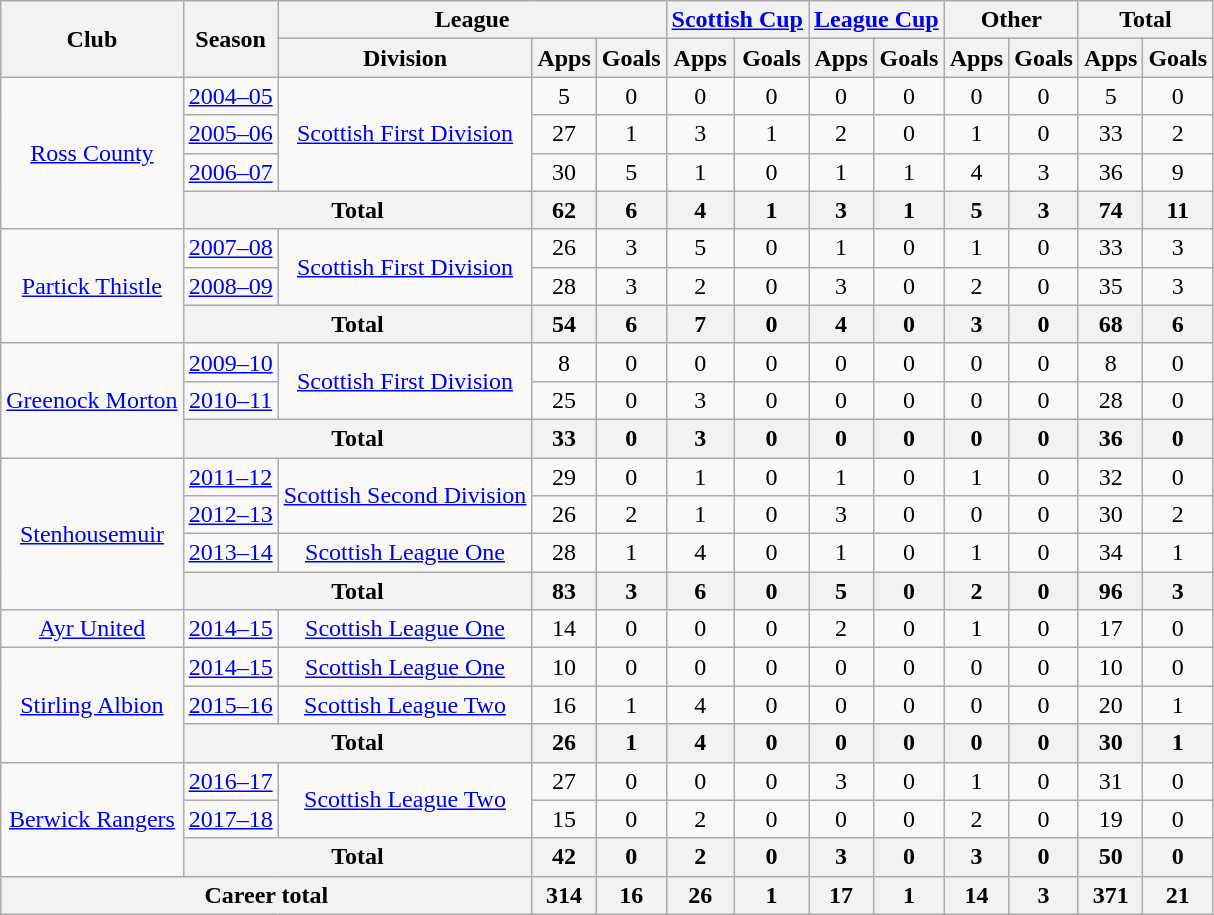<table class="wikitable" style="text-align:center">
<tr>
<th rowspan="2">Club</th>
<th rowspan="2">Season</th>
<th colspan="3">League</th>
<th colspan="2"><a href='#'>Scottish Cup</a></th>
<th colspan="2"><a href='#'>League Cup</a></th>
<th colspan="2">Other</th>
<th colspan="2">Total</th>
</tr>
<tr>
<th>Division</th>
<th>Apps</th>
<th>Goals</th>
<th>Apps</th>
<th>Goals</th>
<th>Apps</th>
<th>Goals</th>
<th>Apps</th>
<th>Goals</th>
<th>Apps</th>
<th>Goals</th>
</tr>
<tr>
<td rowspan="4"><a href='#'>Ross County</a></td>
<td><a href='#'>2004–05</a></td>
<td rowspan="3"><a href='#'>Scottish First Division</a></td>
<td>5</td>
<td>0</td>
<td>0</td>
<td>0</td>
<td>0</td>
<td>0</td>
<td>0</td>
<td>0</td>
<td>5</td>
<td>0</td>
</tr>
<tr>
<td><a href='#'>2005–06</a></td>
<td>27</td>
<td>1</td>
<td>3</td>
<td>1</td>
<td>2</td>
<td>0</td>
<td>1</td>
<td>0</td>
<td>33</td>
<td>2</td>
</tr>
<tr>
<td><a href='#'>2006–07</a></td>
<td>30</td>
<td>5</td>
<td>1</td>
<td>0</td>
<td>1</td>
<td>1</td>
<td>4</td>
<td>3</td>
<td>36</td>
<td>9</td>
</tr>
<tr>
<th colspan="2">Total</th>
<th>62</th>
<th>6</th>
<th>4</th>
<th>1</th>
<th>3</th>
<th>1</th>
<th>5</th>
<th>3</th>
<th>74</th>
<th>11</th>
</tr>
<tr>
<td rowspan="3"><a href='#'>Partick Thistle</a></td>
<td><a href='#'>2007–08</a></td>
<td rowspan="2"><a href='#'>Scottish First Division</a></td>
<td>26</td>
<td>3</td>
<td>5</td>
<td>0</td>
<td>1</td>
<td>0</td>
<td>1</td>
<td>0</td>
<td>33</td>
<td>3</td>
</tr>
<tr>
<td><a href='#'>2008–09</a></td>
<td>28</td>
<td>3</td>
<td>2</td>
<td>0</td>
<td>3</td>
<td>0</td>
<td>2</td>
<td>0</td>
<td>35</td>
<td>3</td>
</tr>
<tr>
<th colspan="2">Total</th>
<th>54</th>
<th>6</th>
<th>7</th>
<th>0</th>
<th>4</th>
<th>0</th>
<th>3</th>
<th>0</th>
<th>68</th>
<th>6</th>
</tr>
<tr>
<td rowspan="3"><a href='#'>Greenock Morton</a></td>
<td><a href='#'>2009–10</a></td>
<td rowspan="2"><a href='#'>Scottish First Division</a></td>
<td>8</td>
<td>0</td>
<td>0</td>
<td>0</td>
<td>0</td>
<td>0</td>
<td>0</td>
<td>0</td>
<td>8</td>
<td>0</td>
</tr>
<tr>
<td><a href='#'>2010–11</a></td>
<td>25</td>
<td>0</td>
<td>3</td>
<td>0</td>
<td>0</td>
<td>0</td>
<td>0</td>
<td>0</td>
<td>28</td>
<td>0</td>
</tr>
<tr>
<th colspan="2">Total</th>
<th>33</th>
<th>0</th>
<th>3</th>
<th>0</th>
<th>0</th>
<th>0</th>
<th>0</th>
<th>0</th>
<th>36</th>
<th>0</th>
</tr>
<tr>
<td rowspan="4"><a href='#'>Stenhousemuir</a></td>
<td><a href='#'>2011–12</a></td>
<td rowspan="2"><a href='#'>Scottish Second Division</a></td>
<td>29</td>
<td>0</td>
<td>1</td>
<td>0</td>
<td>1</td>
<td>0</td>
<td>1</td>
<td>0</td>
<td>32</td>
<td>0</td>
</tr>
<tr>
<td><a href='#'>2012–13</a></td>
<td>26</td>
<td>2</td>
<td>1</td>
<td>0</td>
<td>3</td>
<td>0</td>
<td>0</td>
<td>0</td>
<td>30</td>
<td>2</td>
</tr>
<tr>
<td><a href='#'>2013–14</a></td>
<td><a href='#'>Scottish League One</a></td>
<td>28</td>
<td>1</td>
<td>4</td>
<td>0</td>
<td>1</td>
<td>0</td>
<td>1</td>
<td>0</td>
<td>34</td>
<td>1</td>
</tr>
<tr>
<th colspan="2">Total</th>
<th>83</th>
<th>3</th>
<th>6</th>
<th>0</th>
<th>5</th>
<th>0</th>
<th>2</th>
<th>0</th>
<th>96</th>
<th>3</th>
</tr>
<tr>
<td><a href='#'>Ayr United</a></td>
<td><a href='#'>2014–15</a></td>
<td><a href='#'>Scottish League One</a></td>
<td>14</td>
<td>0</td>
<td>0</td>
<td>0</td>
<td>2</td>
<td>0</td>
<td>1</td>
<td>0</td>
<td>17</td>
<td>0</td>
</tr>
<tr>
<td rowspan="3"><a href='#'>Stirling Albion</a></td>
<td><a href='#'>2014–15</a></td>
<td><a href='#'>Scottish League One</a></td>
<td>10</td>
<td>0</td>
<td>0</td>
<td>0</td>
<td>0</td>
<td>0</td>
<td>0</td>
<td>0</td>
<td>10</td>
<td>0</td>
</tr>
<tr>
<td><a href='#'>2015–16</a></td>
<td><a href='#'>Scottish League Two</a></td>
<td>16</td>
<td>1</td>
<td>4</td>
<td>0</td>
<td>0</td>
<td>0</td>
<td>0</td>
<td>0</td>
<td>20</td>
<td>1</td>
</tr>
<tr>
<th colspan="2">Total</th>
<th>26</th>
<th>1</th>
<th>4</th>
<th>0</th>
<th>0</th>
<th>0</th>
<th>0</th>
<th>0</th>
<th>30</th>
<th>1</th>
</tr>
<tr>
<td rowspan="3"><a href='#'>Berwick Rangers</a></td>
<td><a href='#'>2016–17</a></td>
<td rowspan="2"><a href='#'>Scottish League Two</a></td>
<td>27</td>
<td>0</td>
<td>0</td>
<td>0</td>
<td>3</td>
<td>0</td>
<td>1</td>
<td>0</td>
<td>31</td>
<td>0</td>
</tr>
<tr>
<td><a href='#'>2017–18</a></td>
<td>15</td>
<td>0</td>
<td>2</td>
<td>0</td>
<td>0</td>
<td>0</td>
<td>2</td>
<td>0</td>
<td>19</td>
<td>0</td>
</tr>
<tr>
<th colspan="2">Total</th>
<th>42</th>
<th>0</th>
<th>2</th>
<th>0</th>
<th>3</th>
<th>0</th>
<th>3</th>
<th>0</th>
<th>50</th>
<th>0</th>
</tr>
<tr>
<th colspan="3">Career total</th>
<th>314</th>
<th>16</th>
<th>26</th>
<th>1</th>
<th>17</th>
<th>1</th>
<th>14</th>
<th>3</th>
<th>371</th>
<th>21</th>
</tr>
</table>
